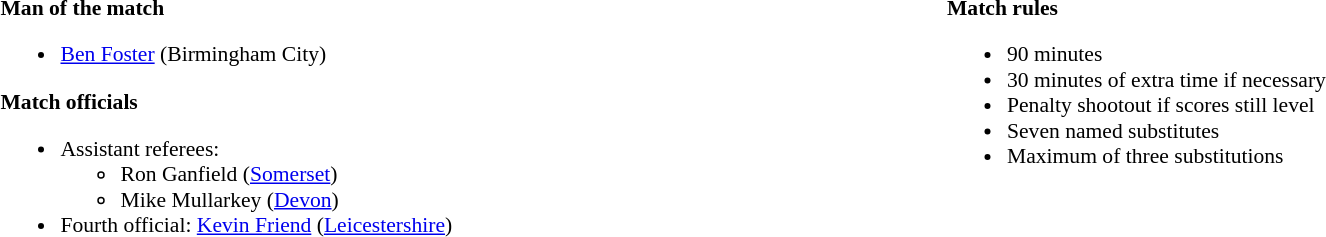<table width=100% style="font-size:90%">
<tr>
<td width=50% valign=top><br><strong>Man of the match</strong><ul><li><a href='#'>Ben Foster</a> (Birmingham City)</li></ul><strong>Match officials</strong><ul><li>Assistant referees:<ul><li>Ron Ganfield (<a href='#'>Somerset</a>)</li><li>Mike Mullarkey (<a href='#'>Devon</a>)</li></ul></li><li>Fourth official: <a href='#'>Kevin Friend</a> (<a href='#'>Leicestershire</a>)</li></ul></td>
<td width=50% valign=top><br><strong>Match rules</strong><ul><li>90 minutes</li><li>30 minutes of extra time if necessary</li><li>Penalty shootout if scores still level</li><li>Seven named substitutes</li><li>Maximum of three substitutions</li></ul></td>
</tr>
</table>
